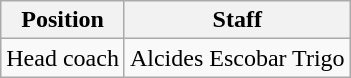<table class=wikitable>
<tr>
<th>Position</th>
<th>Staff</th>
</tr>
<tr>
<td>Head coach</td>
<td> Alcides Escobar Trigo</td>
</tr>
</table>
